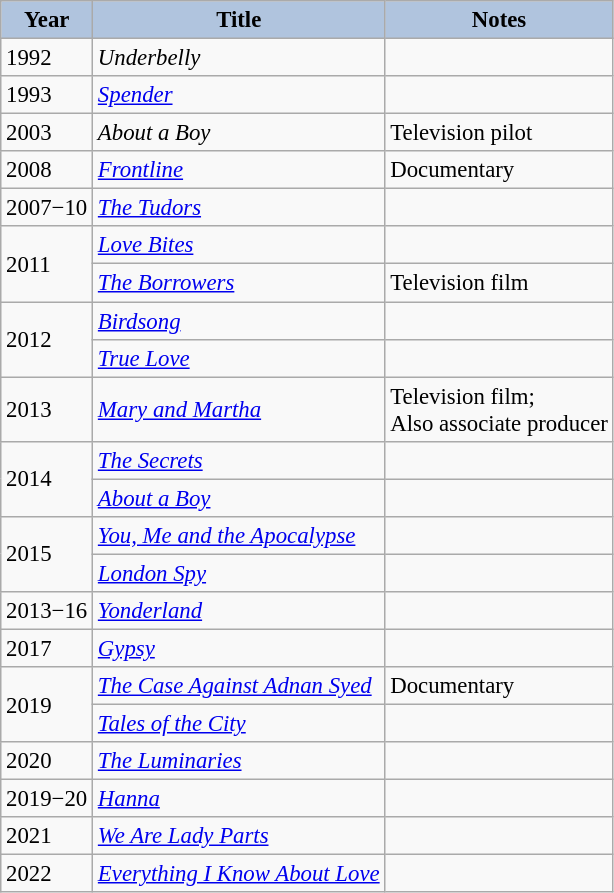<table class="wikitable" style="font-size:95%;">
<tr>
<th style="background:#B0C4DE;">Year</th>
<th style="background:#B0C4DE;">Title</th>
<th style="background:#B0C4DE;">Notes</th>
</tr>
<tr>
<td>1992</td>
<td><em>Underbelly</em></td>
<td></td>
</tr>
<tr>
<td>1993</td>
<td><em><a href='#'>Spender</a></em></td>
<td></td>
</tr>
<tr>
<td>2003</td>
<td><em>About a Boy</em></td>
<td>Television pilot</td>
</tr>
<tr>
<td>2008</td>
<td><em><a href='#'>Frontline</a></em></td>
<td>Documentary</td>
</tr>
<tr>
<td>2007−10</td>
<td><em><a href='#'>The Tudors</a></em></td>
<td></td>
</tr>
<tr>
<td rowspan=2>2011</td>
<td><em><a href='#'>Love Bites</a></em></td>
<td></td>
</tr>
<tr>
<td><em><a href='#'>The Borrowers</a></em></td>
<td>Television film</td>
</tr>
<tr>
<td rowspan=2>2012</td>
<td><em><a href='#'>Birdsong</a></em></td>
<td></td>
</tr>
<tr>
<td><em><a href='#'>True Love</a></em></td>
<td></td>
</tr>
<tr>
<td>2013</td>
<td><em><a href='#'>Mary and Martha</a></em></td>
<td>Television film;<br>Also associate producer</td>
</tr>
<tr>
<td rowspan=2>2014</td>
<td><em><a href='#'>The Secrets</a></em></td>
<td></td>
</tr>
<tr>
<td><em><a href='#'>About a Boy</a></em></td>
<td></td>
</tr>
<tr>
<td rowspan=2>2015</td>
<td><em><a href='#'>You, Me and the Apocalypse</a></em></td>
<td></td>
</tr>
<tr>
<td><em><a href='#'>London Spy</a></em></td>
<td></td>
</tr>
<tr>
<td>2013−16</td>
<td><em><a href='#'>Yonderland</a></em></td>
<td></td>
</tr>
<tr>
<td>2017</td>
<td><em><a href='#'>Gypsy</a></em></td>
<td></td>
</tr>
<tr>
<td rowspan=2>2019</td>
<td><em><a href='#'>The Case Against Adnan Syed</a></em></td>
<td>Documentary</td>
</tr>
<tr>
<td><em><a href='#'>Tales of the City</a></em></td>
<td></td>
</tr>
<tr>
<td>2020</td>
<td><em><a href='#'>The Luminaries</a></em></td>
<td></td>
</tr>
<tr>
<td>2019−20</td>
<td><em><a href='#'>Hanna</a></em></td>
<td></td>
</tr>
<tr>
<td>2021</td>
<td><em><a href='#'>We Are Lady Parts</a></em></td>
<td></td>
</tr>
<tr>
<td>2022</td>
<td><em><a href='#'>Everything I Know About Love</a></em></td>
<td></td>
</tr>
</table>
